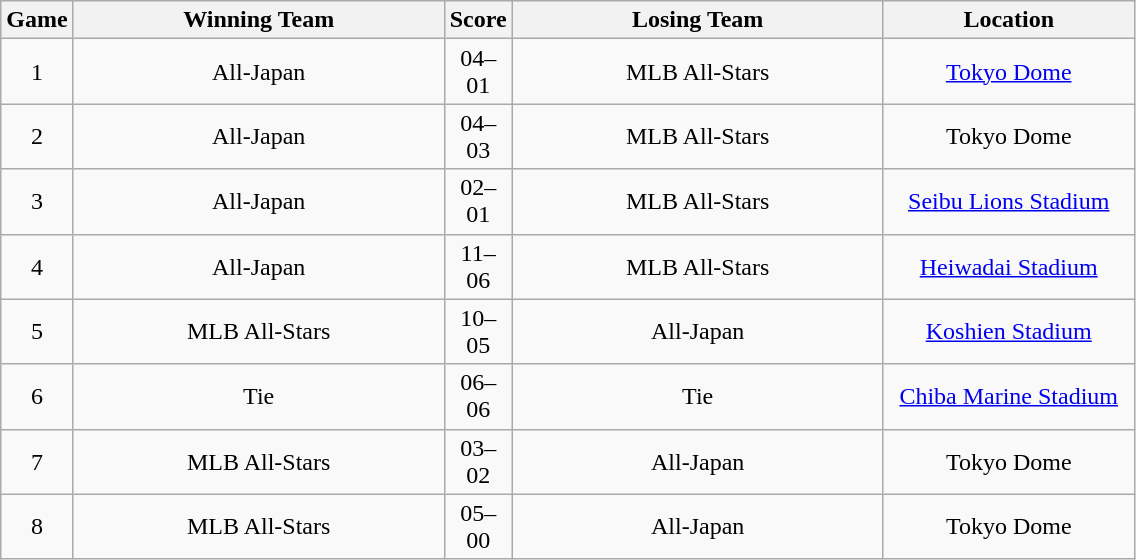<table class="wikitable">
<tr>
<th>Game</th>
<th>Winning Team</th>
<th>Score</th>
<th>Losing Team</th>
<th>Location</th>
</tr>
<tr>
<td style="width: 2em; text-align:center">1</td>
<td style="width:15em; text-align:center">All-Japan</td>
<td style="width: 2em; text-align:center">04–01</td>
<td style="width:15em; text-align:center">MLB All-Stars</td>
<td style="width:10em; text-align:center"><a href='#'>Tokyo Dome</a></td>
</tr>
<tr>
<td style="text-align:center">2</td>
<td style="text-align:center">All-Japan</td>
<td style="text-align:center">04–03</td>
<td style="text-align:center">MLB All-Stars</td>
<td style="text-align:center">Tokyo Dome</td>
</tr>
<tr>
<td style="text-align:center">3</td>
<td style="text-align:center">All-Japan</td>
<td style="text-align:center">02–01</td>
<td style="text-align:center">MLB All-Stars</td>
<td style="text-align:center"><a href='#'>Seibu Lions Stadium</a></td>
</tr>
<tr>
<td style="text-align:center">4</td>
<td style="text-align:center">All-Japan</td>
<td style="text-align:center">11–06</td>
<td style="text-align:center">MLB All-Stars</td>
<td style="text-align:center"><a href='#'>Heiwadai Stadium</a></td>
</tr>
<tr>
<td style="text-align:center">5</td>
<td style="text-align:center">MLB All-Stars</td>
<td style="text-align:center">10–05</td>
<td style="text-align:center">All-Japan</td>
<td style="text-align:center"><a href='#'>Koshien Stadium</a></td>
</tr>
<tr>
<td style="text-align:center">6</td>
<td style="text-align:center">Tie</td>
<td style="text-align:center">06–06</td>
<td style="text-align:center">Tie</td>
<td style="text-align:center"><a href='#'>Chiba Marine Stadium</a></td>
</tr>
<tr>
<td style="text-align:center">7</td>
<td style="text-align:center">MLB All-Stars</td>
<td style="text-align:center">03–02</td>
<td style="text-align:center">All-Japan</td>
<td style="text-align:center">Tokyo Dome</td>
</tr>
<tr>
<td style="text-align:center">8</td>
<td style="text-align:center">MLB All-Stars</td>
<td style="text-align:center">05–00</td>
<td style="text-align:center">All-Japan</td>
<td style="text-align:center">Tokyo Dome</td>
</tr>
</table>
